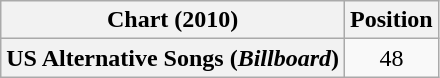<table class="wikitable sortable plainrowheaders" style="text-align:center">
<tr>
<th scope="col">Chart (2010)</th>
<th scope="col">Position</th>
</tr>
<tr>
<th scope="row">US Alternative Songs (<em>Billboard</em>)</th>
<td>48</td>
</tr>
</table>
